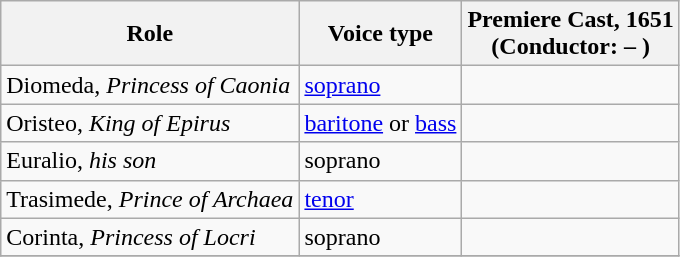<table class="wikitable">
<tr>
<th>Role</th>
<th>Voice type</th>
<th>Premiere Cast, 1651<br>(Conductor: – )</th>
</tr>
<tr>
<td>Diomeda, <em>Princess of Caonia</em></td>
<td><a href='#'>soprano</a></td>
<td></td>
</tr>
<tr>
<td>Oristeo, <em>King of Epirus</em></td>
<td><a href='#'>baritone</a> or <a href='#'>bass</a></td>
<td></td>
</tr>
<tr>
<td>Euralio, <em>his son</em></td>
<td>soprano</td>
<td></td>
</tr>
<tr>
<td>Trasimede, <em>Prince of Archaea</em></td>
<td><a href='#'>tenor</a></td>
<td></td>
</tr>
<tr>
<td>Corinta, <em>Princess of Locri</em></td>
<td>soprano</td>
<td></td>
</tr>
<tr>
</tr>
</table>
